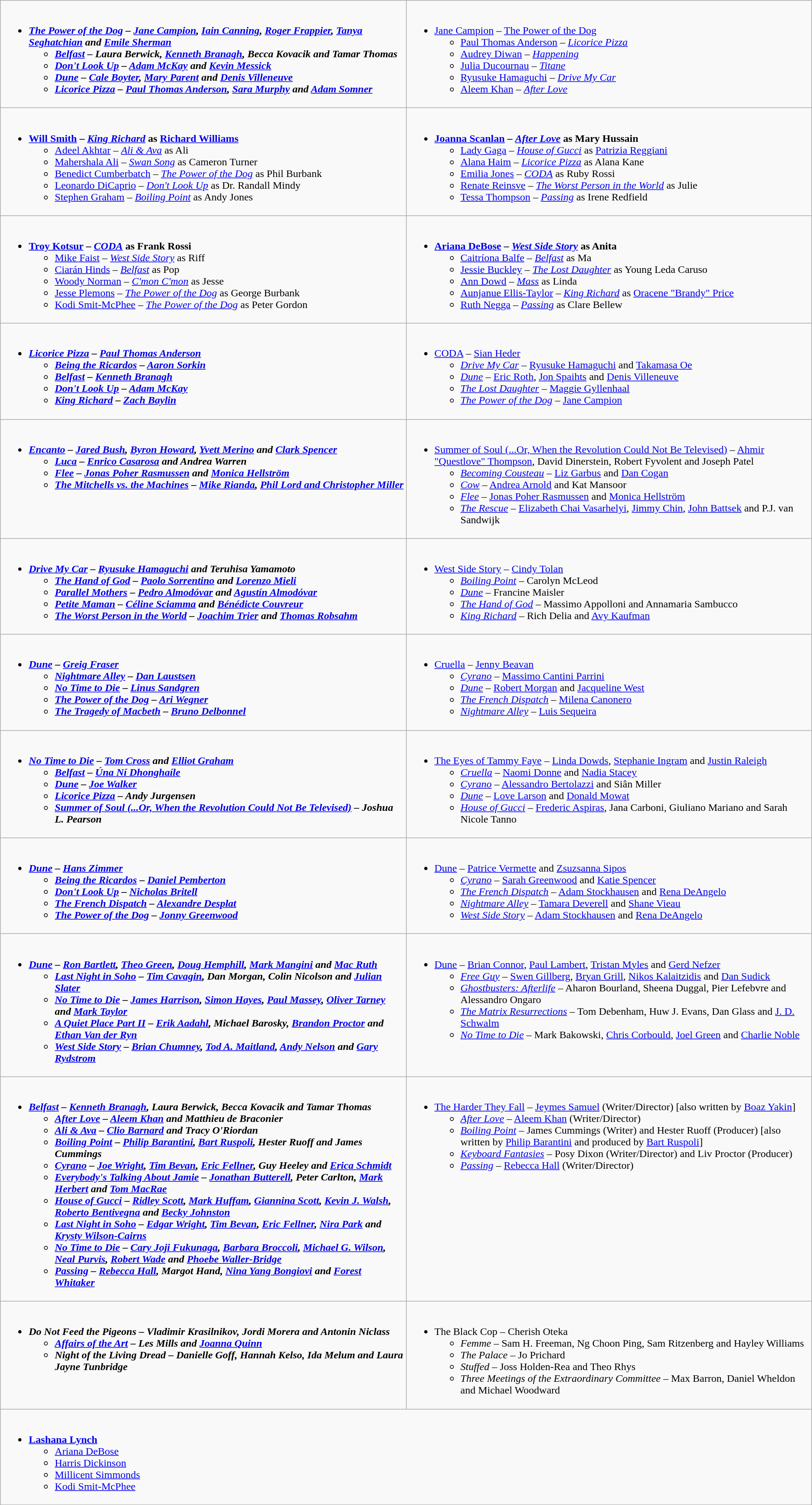<table class="wikitable">
<tr>
<td valign="top" width="50%"><br><ul><li><strong><em><a href='#'>The Power of the Dog</a><em> – <a href='#'>Jane Campion</a>, <a href='#'>Iain Canning</a>, <a href='#'>Roger Frappier</a>, <a href='#'>Tanya Seghatchian</a> and <a href='#'>Emile Sherman</a><strong><ul><li></em><a href='#'>Belfast</a><em> – Laura Berwick, <a href='#'>Kenneth Branagh</a>, Becca Kovacik and Tamar Thomas</li><li></em><a href='#'>Don't Look Up</a><em> – <a href='#'>Adam McKay</a> and <a href='#'>Kevin Messick</a></li><li></em><a href='#'>Dune</a><em> – <a href='#'>Cale Boyter</a>, <a href='#'>Mary Parent</a> and <a href='#'>Denis Villeneuve</a></li><li></em><a href='#'>Licorice Pizza</a><em> – <a href='#'>Paul Thomas Anderson</a>, <a href='#'>Sara Murphy</a> and <a href='#'>Adam Somner</a></li></ul></li></ul></td>
<td valign="top" width="50%"><br><ul><li></strong><a href='#'>Jane Campion</a> – </em><a href='#'>The Power of the Dog</a></em></strong><ul><li><a href='#'>Paul Thomas Anderson</a> – <em><a href='#'>Licorice Pizza</a></em></li><li><a href='#'>Audrey Diwan</a> – <em><a href='#'>Happening</a></em></li><li><a href='#'>Julia Ducournau</a> – <em><a href='#'>Titane</a></em></li><li><a href='#'>Ryusuke Hamaguchi</a> – <em><a href='#'>Drive My Car</a></em></li><li><a href='#'>Aleem Khan</a> – <em><a href='#'>After Love</a></em></li></ul></li></ul></td>
</tr>
<tr>
<td valign="top" width="50%"><br><ul><li><strong><a href='#'>Will Smith</a> – <em><a href='#'>King Richard</a></em> as <a href='#'>Richard Williams</a></strong><ul><li><a href='#'>Adeel Akhtar</a> – <em><a href='#'>Ali & Ava</a></em> as Ali</li><li><a href='#'>Mahershala Ali</a> – <em><a href='#'>Swan Song</a></em> as Cameron Turner</li><li><a href='#'>Benedict Cumberbatch</a> – <em><a href='#'>The Power of the Dog</a></em> as Phil Burbank</li><li><a href='#'>Leonardo DiCaprio</a> – <em><a href='#'>Don't Look Up</a></em> as Dr. Randall Mindy</li><li><a href='#'>Stephen Graham</a> – <em><a href='#'>Boiling Point</a></em> as Andy Jones</li></ul></li></ul></td>
<td valign="top" width="50%"><br><ul><li><strong><a href='#'>Joanna Scanlan</a> – <em><a href='#'>After Love</a></em> as Mary Hussain</strong><ul><li><a href='#'>Lady Gaga</a> – <em><a href='#'>House of Gucci</a></em> as <a href='#'>Patrizia Reggiani</a></li><li><a href='#'>Alana Haim</a> – <em><a href='#'>Licorice Pizza</a></em> as Alana Kane</li><li><a href='#'>Emilia Jones</a> – <em><a href='#'>CODA</a></em> as Ruby Rossi</li><li><a href='#'>Renate Reinsve</a> – <em><a href='#'>The Worst Person in the World</a></em> as Julie</li><li><a href='#'>Tessa Thompson</a> – <em><a href='#'>Passing</a></em> as Irene Redfield</li></ul></li></ul></td>
</tr>
<tr>
<td valign="top" width="50%"><br><ul><li><strong><a href='#'>Troy Kotsur</a> – <em><a href='#'>CODA</a></em> as Frank Rossi</strong><ul><li><a href='#'>Mike Faist</a> – <em><a href='#'>West Side Story</a></em> as Riff</li><li><a href='#'>Ciarán Hinds</a> – <em><a href='#'>Belfast</a></em> as Pop</li><li><a href='#'>Woody Norman</a> – <em><a href='#'>C'mon C'mon</a></em> as Jesse</li><li><a href='#'>Jesse Plemons</a> – <em><a href='#'>The Power of the Dog</a></em> as George Burbank</li><li><a href='#'>Kodi Smit-McPhee</a> – <em><a href='#'>The Power of the Dog</a></em> as Peter Gordon</li></ul></li></ul></td>
<td valign="top" width="50%"><br><ul><li><strong><a href='#'>Ariana DeBose</a> – <em><a href='#'>West Side Story</a></em> as Anita</strong><ul><li><a href='#'>Caitríona Balfe</a> – <em><a href='#'>Belfast</a></em> as Ma</li><li><a href='#'>Jessie Buckley</a> – <em><a href='#'>The Lost Daughter</a></em> as Young Leda Caruso</li><li><a href='#'>Ann Dowd</a> – <em><a href='#'>Mass</a></em> as Linda</li><li><a href='#'>Aunjanue Ellis-Taylor</a> – <em><a href='#'>King Richard</a></em> as <a href='#'>Oracene "Brandy" Price</a></li><li><a href='#'>Ruth Negga</a> – <em><a href='#'>Passing</a></em> as Clare Bellew</li></ul></li></ul></td>
</tr>
<tr>
<td valign="top" width="50%"><br><ul><li><strong><em><a href='#'>Licorice Pizza</a><em> – <a href='#'>Paul Thomas Anderson</a><strong><ul><li></em><a href='#'>Being the Ricardos</a><em> – <a href='#'>Aaron Sorkin</a></li><li></em><a href='#'>Belfast</a><em> – <a href='#'>Kenneth Branagh</a></li><li></em><a href='#'>Don't Look Up</a><em> – <a href='#'>Adam McKay</a></li><li></em><a href='#'>King Richard</a><em> – <a href='#'>Zach Baylin</a></li></ul></li></ul></td>
<td valign="top" width="50%"><br><ul><li></em></strong><a href='#'>CODA</a></em> – <a href='#'>Sian Heder</a></strong><ul><li><em><a href='#'>Drive My Car</a></em> – <a href='#'>Ryusuke Hamaguchi</a> and <a href='#'>Takamasa Oe</a></li><li><em><a href='#'>Dune</a></em> – <a href='#'>Eric Roth</a>, <a href='#'>Jon Spaihts</a> and <a href='#'>Denis Villeneuve</a></li><li><em><a href='#'>The Lost Daughter</a></em> – <a href='#'>Maggie Gyllenhaal</a></li><li><em><a href='#'>The Power of the Dog</a></em> – <a href='#'>Jane Campion</a></li></ul></li></ul></td>
</tr>
<tr>
<td valign="top" width="50%"><br><ul><li><strong><em><a href='#'>Encanto</a><em> – <a href='#'>Jared Bush</a>, <a href='#'>Byron Howard</a>, <a href='#'>Yvett Merino</a> and <a href='#'>Clark Spencer</a><strong><ul><li></em><a href='#'>Luca</a><em> – <a href='#'>Enrico Casarosa</a> and Andrea Warren</li><li></em><a href='#'>Flee</a><em> – <a href='#'>Jonas Poher Rasmussen</a> and <a href='#'>Monica Hellström</a></li><li></em><a href='#'>The Mitchells vs. the Machines</a><em> – <a href='#'>Mike Rianda</a>, <a href='#'>Phil Lord and Christopher Miller</a></li></ul></li></ul></td>
<td valign="top" width="50%"><br><ul><li></em></strong><a href='#'>Summer of Soul (...Or, When the Revolution Could Not Be Televised)</a></em> – <a href='#'>Ahmir "Questlove" Thompson</a>, David Dinerstein, Robert Fyvolent and Joseph Patel</strong><ul><li><em><a href='#'>Becoming Cousteau</a></em> – <a href='#'>Liz Garbus</a> and <a href='#'>Dan Cogan</a></li><li><em><a href='#'>Cow</a></em> – <a href='#'>Andrea Arnold</a> and Kat Mansoor</li><li><em><a href='#'>Flee</a></em> – <a href='#'>Jonas Poher Rasmussen</a> and <a href='#'>Monica Hellström</a></li><li><em><a href='#'>The Rescue</a></em> – <a href='#'>Elizabeth Chai Vasarhelyi</a>, <a href='#'>Jimmy Chin</a>, <a href='#'>John Battsek</a> and P.J. van Sandwijk</li></ul></li></ul></td>
</tr>
<tr>
<td valign="top" width="50%"><br><ul><li><strong><em><a href='#'>Drive My Car</a><em> – <a href='#'>Ryusuke Hamaguchi</a> and Teruhisa Yamamoto<strong><ul><li></em><a href='#'>The Hand of God</a><em> – <a href='#'>Paolo Sorrentino</a> and <a href='#'>Lorenzo Mieli</a></li><li></em><a href='#'>Parallel Mothers</a><em> – <a href='#'>Pedro Almodóvar</a> and <a href='#'>Agustín Almodóvar</a></li><li></em><a href='#'>Petite Maman</a><em> – <a href='#'>Céline Sciamma</a> and <a href='#'>Bénédicte Couvreur</a></li><li></em><a href='#'>The Worst Person in the World</a><em> – <a href='#'>Joachim Trier</a> and <a href='#'>Thomas Robsahm</a></li></ul></li></ul></td>
<td valign="top" width="50%"><br><ul><li></em></strong><a href='#'>West Side Story</a></em> – <a href='#'>Cindy Tolan</a></strong><ul><li><em><a href='#'>Boiling Point</a></em> – Carolyn McLeod</li><li><em><a href='#'>Dune</a></em> – Francine Maisler</li><li><em><a href='#'>The Hand of God</a></em> – Massimo Appolloni and Annamaria Sambucco</li><li><em><a href='#'>King Richard</a></em> – Rich Delia and <a href='#'>Avy Kaufman</a></li></ul></li></ul></td>
</tr>
<tr>
<td valign="top" width="50%"><br><ul><li><strong><em><a href='#'>Dune</a><em> – <a href='#'>Greig Fraser</a><strong><ul><li></em><a href='#'>Nightmare Alley</a><em> – <a href='#'>Dan Laustsen</a></li><li></em><a href='#'>No Time to Die</a><em> – <a href='#'>Linus Sandgren</a></li><li></em><a href='#'>The Power of the Dog</a><em> – <a href='#'>Ari Wegner</a></li><li></em><a href='#'>The Tragedy of Macbeth</a><em> – <a href='#'>Bruno Delbonnel</a></li></ul></li></ul></td>
<td valign="top" width="50%"><br><ul><li></em></strong><a href='#'>Cruella</a></em> – <a href='#'>Jenny Beavan</a></strong><ul><li><em><a href='#'>Cyrano</a></em> – <a href='#'>Massimo Cantini Parrini</a></li><li><em><a href='#'>Dune</a></em> – <a href='#'>Robert Morgan</a> and <a href='#'>Jacqueline West</a></li><li><em><a href='#'>The French Dispatch</a></em> – <a href='#'>Milena Canonero</a></li><li><em><a href='#'>Nightmare Alley</a></em> – <a href='#'>Luis Sequeira</a></li></ul></li></ul></td>
</tr>
<tr>
<td valign="top" width="50%"><br><ul><li><strong><em><a href='#'>No Time to Die</a><em> – <a href='#'>Tom Cross</a> and <a href='#'>Elliot Graham</a><strong><ul><li></em><a href='#'>Belfast</a><em> – <a href='#'>Úna Ní Dhonghaíle</a></li><li></em><a href='#'>Dune</a><em> – <a href='#'>Joe Walker</a></li><li></em><a href='#'>Licorice Pizza</a><em> – Andy Jurgensen</li><li></em><a href='#'>Summer of Soul (...Or, When the Revolution Could Not Be Televised)</a><em> – Joshua L. Pearson</li></ul></li></ul></td>
<td valign="top" width="50%"><br><ul><li></em></strong><a href='#'>The Eyes of Tammy Faye</a></em> – <a href='#'>Linda Dowds</a>, <a href='#'>Stephanie Ingram</a> and <a href='#'>Justin Raleigh</a></strong><ul><li><em><a href='#'>Cruella</a></em> – <a href='#'>Naomi Donne</a> and <a href='#'>Nadia Stacey</a></li><li><em><a href='#'>Cyrano</a></em> – <a href='#'>Alessandro Bertolazzi</a> and Siân Miller</li><li><em><a href='#'>Dune</a></em> – <a href='#'>Love Larson</a> and <a href='#'>Donald Mowat</a></li><li><em><a href='#'>House of Gucci</a></em> – <a href='#'>Frederic Aspiras</a>, Jana Carboni, Giuliano Mariano and Sarah Nicole Tanno</li></ul></li></ul></td>
</tr>
<tr>
<td valign="top" width="50%"><br><ul><li><strong><em><a href='#'>Dune</a><em> – <a href='#'>Hans Zimmer</a><strong><ul><li></em><a href='#'>Being the Ricardos</a><em> – <a href='#'>Daniel Pemberton</a></li><li></em><a href='#'>Don't Look Up</a><em> – <a href='#'>Nicholas Britell</a></li><li></em><a href='#'>The French Dispatch</a><em> – <a href='#'>Alexandre Desplat</a></li><li></em><a href='#'>The Power of the Dog</a><em> – <a href='#'>Jonny Greenwood</a></li></ul></li></ul></td>
<td valign="top" width="50%"><br><ul><li></em></strong><a href='#'>Dune</a></em> – <a href='#'>Patrice Vermette</a> and <a href='#'>Zsuzsanna Sipos</a></strong><ul><li><em><a href='#'>Cyrano</a></em> – <a href='#'>Sarah Greenwood</a> and <a href='#'>Katie Spencer</a></li><li><em><a href='#'>The French Dispatch</a></em> – <a href='#'>Adam Stockhausen</a> and <a href='#'>Rena DeAngelo</a></li><li><em><a href='#'>Nightmare Alley</a></em> – <a href='#'>Tamara Deverell</a> and <a href='#'>Shane Vieau</a></li><li><em><a href='#'>West Side Story</a></em> – <a href='#'>Adam Stockhausen</a> and <a href='#'>Rena DeAngelo</a></li></ul></li></ul></td>
</tr>
<tr>
<td valign="top" width="50%"><br><ul><li><strong><em><a href='#'>Dune</a><em> – <a href='#'>Ron Bartlett</a>, <a href='#'>Theo Green</a>, <a href='#'>Doug Hemphill</a>, <a href='#'>Mark Mangini</a> and <a href='#'>Mac Ruth</a><strong><ul><li></em><a href='#'>Last Night in Soho</a><em> – <a href='#'>Tim Cavagin</a>, Dan Morgan, Colin Nicolson and <a href='#'>Julian Slater</a></li><li></em><a href='#'>No Time to Die</a><em> – <a href='#'>James Harrison</a>, <a href='#'>Simon Hayes</a>, <a href='#'>Paul Massey</a>, <a href='#'>Oliver Tarney</a> and <a href='#'>Mark Taylor</a></li><li></em><a href='#'>A Quiet Place Part II</a><em> – <a href='#'>Erik Aadahl</a>, Michael Barosky, <a href='#'>Brandon Proctor</a> and <a href='#'>Ethan Van der Ryn</a></li><li></em><a href='#'>West Side Story</a><em> – <a href='#'>Brian Chumney</a>, <a href='#'>Tod A. Maitland</a>, <a href='#'>Andy Nelson</a> and <a href='#'>Gary Rydstrom</a></li></ul></li></ul></td>
<td valign="top" width="50%"><br><ul><li></em></strong><a href='#'>Dune</a></em> – <a href='#'>Brian Connor</a>, <a href='#'>Paul Lambert</a>, <a href='#'>Tristan Myles</a> and <a href='#'>Gerd Nefzer</a></strong><ul><li><em><a href='#'>Free Guy</a></em> – <a href='#'>Swen Gillberg</a>, <a href='#'>Bryan Grill</a>, <a href='#'>Nikos Kalaitzidis</a> and <a href='#'>Dan Sudick</a></li><li><em><a href='#'>Ghostbusters: Afterlife</a></em> – Aharon Bourland, Sheena Duggal, Pier Lefebvre and Alessandro Ongaro</li><li><em><a href='#'>The Matrix Resurrections</a></em> – Tom Debenham, Huw J. Evans, Dan Glass and <a href='#'>J. D. Schwalm</a></li><li><em><a href='#'>No Time to Die</a></em> – Mark Bakowski, <a href='#'>Chris Corbould</a>, <a href='#'>Joel Green</a> and <a href='#'>Charlie Noble</a></li></ul></li></ul></td>
</tr>
<tr>
<td valign="top" width="50%"><br><ul><li><strong><em><a href='#'>Belfast</a><em> – <a href='#'>Kenneth Branagh</a>, Laura Berwick, Becca Kovacik and Tamar Thomas<strong><ul><li></em><a href='#'>After Love</a><em> – <a href='#'>Aleem Khan</a> and Matthieu de Braconier</li><li></em><a href='#'>Ali & Ava</a><em> – <a href='#'>Clio Barnard</a> and Tracy O'Riordan</li><li></em><a href='#'>Boiling Point</a><em> – <a href='#'>Philip Barantini</a>, <a href='#'>Bart Ruspoli</a>, Hester Ruoff and James Cummings</li><li></em><a href='#'>Cyrano</a><em> – <a href='#'>Joe Wright</a>, <a href='#'>Tim Bevan</a>, <a href='#'>Eric Fellner</a>, Guy Heeley and <a href='#'>Erica Schmidt</a></li><li></em><a href='#'>Everybody's Talking About Jamie</a><em> – <a href='#'>Jonathan Butterell</a>, Peter Carlton, <a href='#'>Mark Herbert</a> and <a href='#'>Tom MacRae</a></li><li></em><a href='#'>House of Gucci</a><em> – <a href='#'>Ridley Scott</a>, <a href='#'>Mark Huffam</a>, <a href='#'>Giannina Scott</a>, <a href='#'>Kevin J. Walsh</a>, <a href='#'>Roberto Bentivegna</a> and <a href='#'>Becky Johnston</a></li><li></em><a href='#'>Last Night in Soho</a><em> – <a href='#'>Edgar Wright</a>, <a href='#'>Tim Bevan</a>, <a href='#'>Eric Fellner</a>, <a href='#'>Nira Park</a> and <a href='#'>Krysty Wilson-Cairns</a></li><li></em><a href='#'>No Time to Die</a><em> – <a href='#'>Cary Joji Fukunaga</a>, <a href='#'>Barbara Broccoli</a>, <a href='#'>Michael G. Wilson</a>, <a href='#'>Neal Purvis</a>, <a href='#'>Robert Wade</a> and <a href='#'>Phoebe Waller-Bridge</a></li><li></em><a href='#'>Passing</a><em> – <a href='#'>Rebecca Hall</a>, Margot Hand, <a href='#'>Nina Yang Bongiovi</a> and <a href='#'>Forest Whitaker</a></li></ul></li></ul></td>
<td valign="top" width="50%"><br><ul><li></em></strong><a href='#'>The Harder They Fall</a></em> – <a href='#'>Jeymes Samuel</a> (Writer/Director) [also written by <a href='#'>Boaz Yakin</a>]</strong><ul><li><em><a href='#'>After Love</a></em> – <a href='#'>Aleem Khan</a> (Writer/Director)</li><li><em><a href='#'>Boiling Point</a></em> – James Cummings (Writer) and Hester Ruoff (Producer) [also written by <a href='#'>Philip Barantini</a> and produced by <a href='#'>Bart Ruspoli</a>]</li><li><em><a href='#'>Keyboard Fantasies</a></em> – Posy Dixon (Writer/Director) and Liv Proctor (Producer)</li><li><em><a href='#'>Passing</a></em> – <a href='#'>Rebecca Hall</a> (Writer/Director)</li></ul></li></ul></td>
</tr>
<tr>
<td valign="top" width="50%"><br><ul><li><strong><em>Do Not Feed the Pigeons<em> – Vladimir Krasilnikov, Jordi Morera and Antonin Niclass<strong><ul><li></em><a href='#'>Affairs of the Art</a><em> – Les Mills and <a href='#'>Joanna Quinn</a></li><li></em>Night of the Living Dread<em> – Danielle Goff, Hannah Kelso, Ida Melum and Laura Jayne Tunbridge</li></ul></li></ul></td>
<td valign="top" width="50%"><br><ul><li></em></strong>The Black Cop</em> – Cherish Oteka</strong><ul><li><em>Femme</em> – Sam H. Freeman, Ng Choon Ping, Sam Ritzenberg and Hayley Williams</li><li><em>The Palace</em> – Jo Prichard</li><li><em>Stuffed</em> – Joss Holden-Rea and Theo Rhys</li><li><em>Three Meetings of the Extraordinary Committee</em> – Max Barron, Daniel Wheldon and Michael Woodward</li></ul></li></ul></td>
</tr>
<tr>
<td colspan="2" valign="top" width="50%"><br><ul><li><strong><a href='#'>Lashana Lynch</a></strong><ul><li><a href='#'>Ariana DeBose</a></li><li><a href='#'>Harris Dickinson</a></li><li><a href='#'>Millicent Simmonds</a></li><li><a href='#'>Kodi Smit-McPhee</a></li></ul></li></ul></td>
</tr>
</table>
